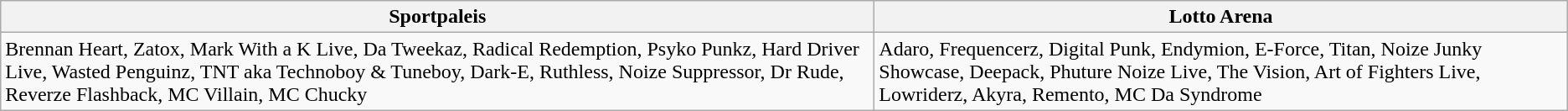<table class="wikitable">
<tr>
<th><strong>Sportpaleis</strong></th>
<th><strong>Lotto Arena</strong></th>
</tr>
<tr>
<td>Brennan Heart, Zatox, Mark With a K Live, Da Tweekaz, Radical Redemption, Psyko Punkz, Hard Driver Live, Wasted Penguinz, TNT aka Technoboy & Tuneboy, Dark-E, Ruthless, Noize Suppressor, Dr Rude, Reverze Flashback, MC Villain, MC Chucky</td>
<td>Adaro, Frequencerz, Digital Punk, Endymion, E-Force, Titan, Noize Junky Showcase, Deepack, Phuture Noize Live, The Vision, Art of Fighters Live, Lowriderz, Akyra, Remento, MC Da Syndrome</td>
</tr>
</table>
